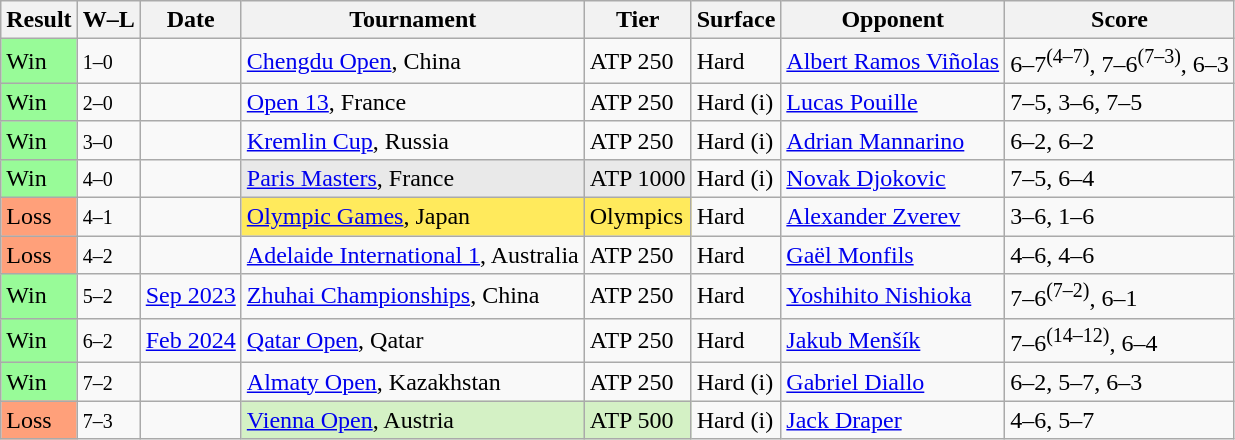<table class="sortable wikitable">
<tr>
<th>Result</th>
<th class="unsortable">W–L</th>
<th>Date</th>
<th>Tournament</th>
<th>Tier</th>
<th>Surface</th>
<th>Opponent</th>
<th class="unsortable">Score</th>
</tr>
<tr>
<td style=background:#98fb98>Win</td>
<td><small>1–0</small></td>
<td><a href='#'></a></td>
<td><a href='#'>Chengdu Open</a>, China</td>
<td>ATP 250</td>
<td>Hard</td>
<td> <a href='#'>Albert Ramos Viñolas</a></td>
<td>6–7<sup>(4–7)</sup>, 7–6<sup>(7–3)</sup>, 6–3</td>
</tr>
<tr>
<td style=background:#98fb98>Win</td>
<td><small>2–0</small></td>
<td><a href='#'></a></td>
<td><a href='#'>Open 13</a>, France</td>
<td>ATP 250</td>
<td>Hard (i)</td>
<td> <a href='#'>Lucas Pouille</a></td>
<td>7–5, 3–6, 7–5</td>
</tr>
<tr>
<td style=background:#98fb98>Win</td>
<td><small>3–0</small></td>
<td><a href='#'></a></td>
<td><a href='#'>Kremlin Cup</a>, Russia</td>
<td>ATP 250</td>
<td>Hard (i)</td>
<td> <a href='#'>Adrian Mannarino</a></td>
<td>6–2, 6–2</td>
</tr>
<tr>
<td style=background:#98fb98>Win</td>
<td><small>4–0</small></td>
<td><a href='#'></a></td>
<td style=background:#E9E9E9><a href='#'>Paris Masters</a>, France</td>
<td style=background:#E9E9E9>ATP 1000</td>
<td>Hard (i)</td>
<td> <a href='#'>Novak Djokovic</a></td>
<td>7–5, 6–4</td>
</tr>
<tr>
<td style=background:#ffa07a>Loss</td>
<td><small>4–1</small></td>
<td><a href='#'></a></td>
<td style=background:#ffea5c><a href='#'>Olympic Games</a>, Japan</td>
<td style=background:#ffea5c>Olympics</td>
<td>Hard</td>
<td> <a href='#'>Alexander Zverev</a></td>
<td>3–6, 1–6</td>
</tr>
<tr>
<td style=background:#ffa07a>Loss</td>
<td><small>4–2</small></td>
<td><a href='#'></a></td>
<td><a href='#'>Adelaide International 1</a>, Australia</td>
<td>ATP 250</td>
<td>Hard</td>
<td> <a href='#'>Gaël Monfils</a></td>
<td>4–6, 4–6</td>
</tr>
<tr>
<td bgcolor=98fb98>Win</td>
<td><small>5–2</small></td>
<td><a href='#'>Sep 2023</a></td>
<td><a href='#'>Zhuhai Championships</a>, China</td>
<td>ATP 250</td>
<td>Hard</td>
<td> <a href='#'>Yoshihito Nishioka</a></td>
<td>7–6<sup>(7–2)</sup>, 6–1</td>
</tr>
<tr>
<td bgcolor=98fb98>Win</td>
<td><small>6–2</small></td>
<td><a href='#'>Feb 2024</a></td>
<td><a href='#'>Qatar Open</a>, Qatar</td>
<td>ATP 250</td>
<td>Hard</td>
<td> <a href='#'>Jakub Menšík</a></td>
<td>7–6<sup>(14–12)</sup>, 6–4</td>
</tr>
<tr>
<td bgcolor=98fb98>Win</td>
<td><small>7–2</small></td>
<td><a href='#'></a></td>
<td><a href='#'>Almaty Open</a>, Kazakhstan</td>
<td>ATP 250</td>
<td>Hard (i)</td>
<td> <a href='#'>Gabriel Diallo</a></td>
<td>6–2, 5–7, 6–3</td>
</tr>
<tr>
<td style=background:#ffa07a>Loss</td>
<td><small>7–3</small></td>
<td><a href='#'></a></td>
<td bgcolor=d4f1c5><a href='#'>Vienna Open</a>, Austria</td>
<td bgcolor=d4f1c5>ATP 500</td>
<td>Hard (i)</td>
<td> <a href='#'>Jack Draper</a></td>
<td>4–6, 5–7</td>
</tr>
</table>
